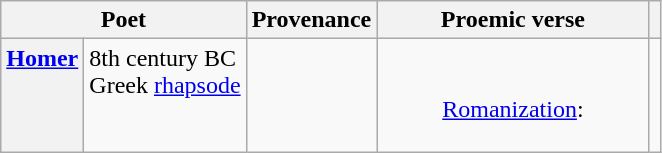<table class="wikitable" ">
<tr>
<th scope="col" colspan="2">Poet</th>
<th scope="col">Provenance</th>
<th scope="col">Proemic verse</th>
<th scope="col"></th>
</tr>
<tr valign="top">
<th><a href='#'>Homer</a></th>
<td> 8th century BC<br>Greek <a href='#'>rhapsode</a></td>
<td></td>
<td><blockquote><br><a href='#'>Romanization</a>:
</blockquote></td>
<td></td>
</tr>
</table>
